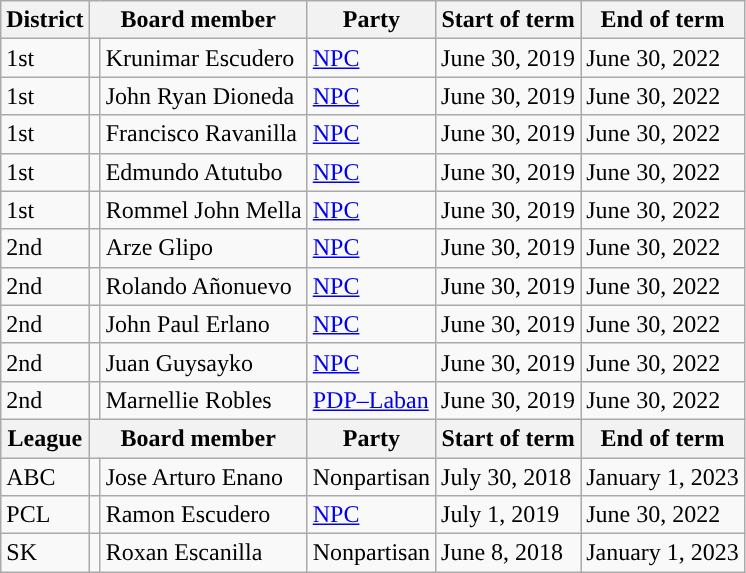<table class="wikitable">
<tr>
<th>District</th>
<th colspan="2">Board member</th>
<th>Party</th>
<th>Start of term</th>
<th>End of term</th>
</tr>
<tr>
<td>1st</td>
<td></td>
<td>Krunimar Escudero</td>
<td><a href='#'>NPC</a></td>
<td>June 30, 2019</td>
<td>June 30, 2022</td>
</tr>
<tr>
<td>1st</td>
<td></td>
<td>John Ryan Dioneda</td>
<td><a href='#'>NPC</a></td>
<td>June 30, 2019</td>
<td>June 30, 2022</td>
</tr>
<tr>
<td>1st</td>
<td></td>
<td>Francisco Ravanilla</td>
<td><a href='#'>NPC</a></td>
<td>June 30, 2019</td>
<td>June 30, 2022</td>
</tr>
<tr>
<td>1st</td>
<td></td>
<td>Edmundo Atutubo</td>
<td><a href='#'>NPC</a></td>
<td>June 30, 2019</td>
<td>June 30, 2022</td>
</tr>
<tr>
<td>1st</td>
<td></td>
<td>Rommel John Mella</td>
<td><a href='#'>NPC</a></td>
<td>June 30, 2019</td>
<td>June 30, 2022</td>
</tr>
<tr>
<td>2nd</td>
<td></td>
<td>Arze Glipo</td>
<td><a href='#'>NPC</a></td>
<td>June 30, 2019</td>
<td>June 30, 2022</td>
</tr>
<tr>
<td>2nd</td>
<td></td>
<td>Rolando Añonuevo</td>
<td><a href='#'>NPC</a></td>
<td>June 30, 2019</td>
<td>June 30, 2022</td>
</tr>
<tr>
<td>2nd</td>
<td></td>
<td>John Paul Erlano</td>
<td><a href='#'>NPC</a></td>
<td>June 30, 2019</td>
<td>June 30, 2022</td>
</tr>
<tr>
<td>2nd</td>
<td></td>
<td>Juan Guysayko</td>
<td><a href='#'>NPC</a></td>
<td>June 30, 2019</td>
<td>June 30, 2022</td>
</tr>
<tr>
<td>2nd</td>
<td></td>
<td>Marnellie Robles</td>
<td><a href='#'>PDP–Laban</a></td>
<td>June 30, 2019</td>
<td>June 30, 2022</td>
</tr>
<tr>
<th>League</th>
<th colspan="2">Board member</th>
<th>Party</th>
<th>Start of term</th>
<th>End of term</th>
</tr>
<tr>
<td>ABC</td>
<td></td>
<td>Jose Arturo Enano</td>
<td>Nonpartisan</td>
<td>July 30, 2018</td>
<td>January 1, 2023</td>
</tr>
<tr>
<td>PCL</td>
<td></td>
<td>Ramon Escudero</td>
<td><a href='#'>NPC</a></td>
<td>July 1, 2019</td>
<td>June 30, 2022</td>
</tr>
<tr>
<td>SK</td>
<td></td>
<td>Roxan Escanilla</td>
<td>Nonpartisan</td>
<td>June 8, 2018</td>
<td>January 1, 2023</td>
</tr>
</table>
